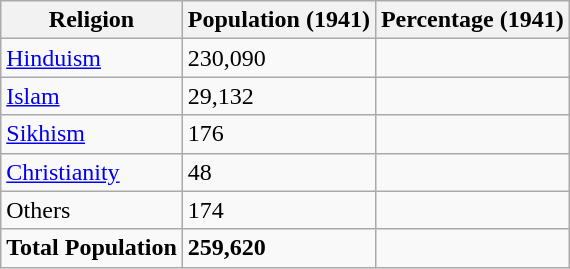<table class="wikitable sortable">
<tr>
<th>Religion</th>
<th>Population (1941)</th>
<th>Percentage (1941)</th>
</tr>
<tr>
<td><a href='#'>Hinduism</a> </td>
<td>230,090</td>
<td></td>
</tr>
<tr>
<td><a href='#'>Islam</a> </td>
<td>29,132</td>
<td></td>
</tr>
<tr>
<td><a href='#'>Sikhism</a> </td>
<td>176</td>
<td></td>
</tr>
<tr>
<td><a href='#'>Christianity</a> </td>
<td>48</td>
<td></td>
</tr>
<tr>
<td>Others</td>
<td>174</td>
<td></td>
</tr>
<tr>
<td><strong>Total Population</strong></td>
<td><strong>259,620</strong></td>
<td><strong></strong></td>
</tr>
</table>
